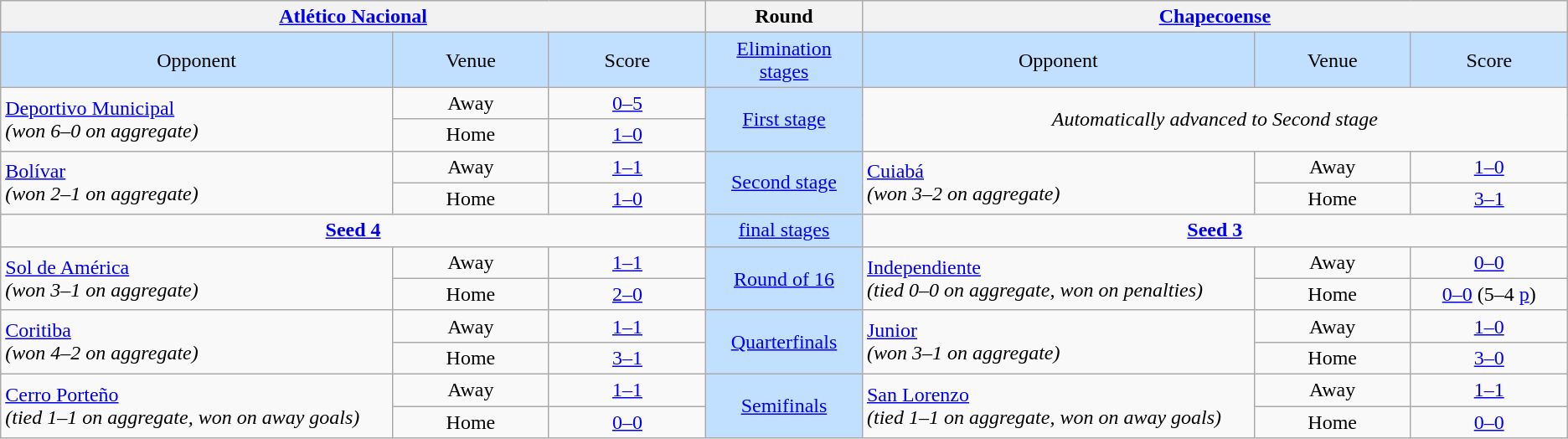<table class="wikitable" style="text-align: center;">
<tr>
<th colspan=3> <a href='#'>Atlético Nacional</a></th>
<th>Round</th>
<th colspan=3> <a href='#'>Chapecoense</a></th>
</tr>
<tr bgcolor=#c1e0ff>
<td width=25%>Opponent</td>
<td width=10%>Venue</td>
<td width=10%>Score</td>
<td width=10%><a href='#'>Elimination stages</a></td>
<td width=25%>Opponent</td>
<td width=10%>Venue</td>
<td width=10%>Score</td>
</tr>
<tr>
<td rowspan=2 align=left> <a href='#'>Deportivo Municipal</a><br><em>(won 6–0 on aggregate)</em></td>
<td>Away</td>
<td><a href='#'>0–5</a></td>
<td rowspan=2 bgcolor=#c1e0ff><a href='#'>First stage</a></td>
<td rowspan=2 colspan=3><em>Automatically advanced to Second stage</em></td>
</tr>
<tr>
<td>Home</td>
<td><a href='#'>1–0</a></td>
</tr>
<tr>
<td rowspan=2 align=left> <a href='#'>Bolívar</a><br><em>(won 2–1 on aggregate)</em></td>
<td>Away</td>
<td><a href='#'>1–1</a></td>
<td rowspan=2 bgcolor=#c1e0ff><a href='#'>Second stage</a></td>
<td rowspan=2 align=left> <a href='#'>Cuiabá</a><br><em>(won 3–2 on aggregate)</em></td>
<td>Away</td>
<td><a href='#'>1–0</a></td>
</tr>
<tr>
<td>Home</td>
<td><a href='#'>1–0</a></td>
<td>Home</td>
<td><a href='#'>3–1</a></td>
</tr>
<tr>
<td colspan=3><strong><a href='#'>Seed 4</a></strong></td>
<td bgcolor=#c1e0ff><a href='#'>final stages</a></td>
<td colspan=3><strong><a href='#'>Seed 3</a></strong></td>
</tr>
<tr>
<td rowspan=2 align=left> <a href='#'>Sol de América</a><br><em>(won 3–1 on aggregate)</em></td>
<td>Away</td>
<td><a href='#'>1–1</a></td>
<td rowspan=2 bgcolor=#c1e0ff><a href='#'>Round of 16</a></td>
<td rowspan=2 align=left> <a href='#'>Independiente</a><br><em>(tied 0–0 on aggregate, won on penalties)</em></td>
<td>Away</td>
<td><a href='#'>0–0</a></td>
</tr>
<tr>
<td>Home</td>
<td><a href='#'>2–0</a></td>
<td>Home</td>
<td><a href='#'>0–0</a> (5–4 <a href='#'>p</a>)</td>
</tr>
<tr>
<td rowspan=2 align=left> <a href='#'>Coritiba</a><br><em>(won 4–2 on aggregate)</em></td>
<td>Away</td>
<td><a href='#'>1–1</a></td>
<td rowspan=2 bgcolor=#c1e0ff><a href='#'>Quarterfinals</a></td>
<td rowspan=2 align=left> <a href='#'>Junior</a><br><em>(won 3–1 on aggregate)</em></td>
<td>Away</td>
<td><a href='#'>1–0</a></td>
</tr>
<tr>
<td>Home</td>
<td><a href='#'>3–1</a></td>
<td>Home</td>
<td><a href='#'>3–0</a></td>
</tr>
<tr>
<td rowspan=2 align=left> <a href='#'>Cerro Porteño</a><br><em>(tied 1–1 on aggregate, won on away goals)</em></td>
<td>Away</td>
<td><a href='#'>1–1</a></td>
<td rowspan=2 bgcolor=#c1e0ff><a href='#'>Semifinals</a></td>
<td rowspan=2 align=left> <a href='#'>San Lorenzo</a><br><em>(tied 1–1 on aggregate, won on away goals)</em></td>
<td>Away</td>
<td><a href='#'>1–1</a></td>
</tr>
<tr>
<td>Home</td>
<td><a href='#'>0–0</a></td>
<td>Home</td>
<td><a href='#'>0–0</a></td>
</tr>
</table>
